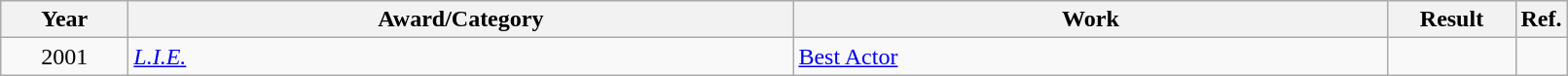<table class=wikitable>
<tr>
<th scope="col" style="width:5em;">Year</th>
<th scope="col" style="width:28em;">Award/Category</th>
<th scope="col" style="width:25em;">Work</th>
<th scope="col" style="width:5em;">Result</th>
<th>Ref.</th>
</tr>
<tr>
<td style="text-align:center;">2001</td>
<td><em><a href='#'>L.I.E.</a></em></td>
<td><a href='#'>Best Actor</a></td>
<td></td>
<td></td>
</tr>
</table>
